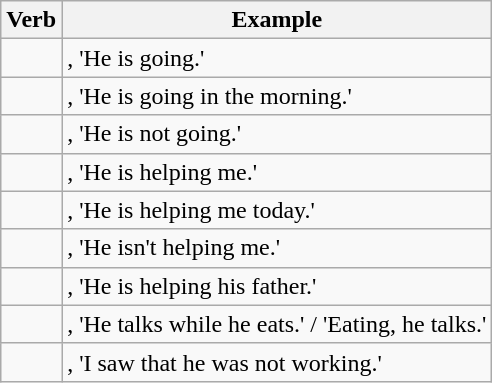<table class="wikitable">
<tr>
<th>Verb</th>
<th>Example</th>
</tr>
<tr>
<td><em></em></td>
<td><em></em>, 'He is going.'</td>
</tr>
<tr>
<td><em></em></td>
<td><em></em>, 'He is going in the morning.'</td>
</tr>
<tr>
<td><em></em></td>
<td><em></em>, 'He is not going.'</td>
</tr>
<tr>
<td><em></em></td>
<td><em></em>, 'He is helping me.'</td>
</tr>
<tr>
<td><em></em></td>
<td><em></em>, 'He is helping me today.'</td>
</tr>
<tr>
<td><em></em></td>
<td><em></em>, 'He isn't helping me.'</td>
</tr>
<tr>
<td><em></em></td>
<td><em></em>, 'He is helping his father.'</td>
</tr>
<tr>
<td><em></em></td>
<td><em></em>, 'He talks while he eats.' / 'Eating, he talks.'</td>
</tr>
<tr>
<td><em></em></td>
<td><em></em>, 'I saw that he was not working.'</td>
</tr>
</table>
